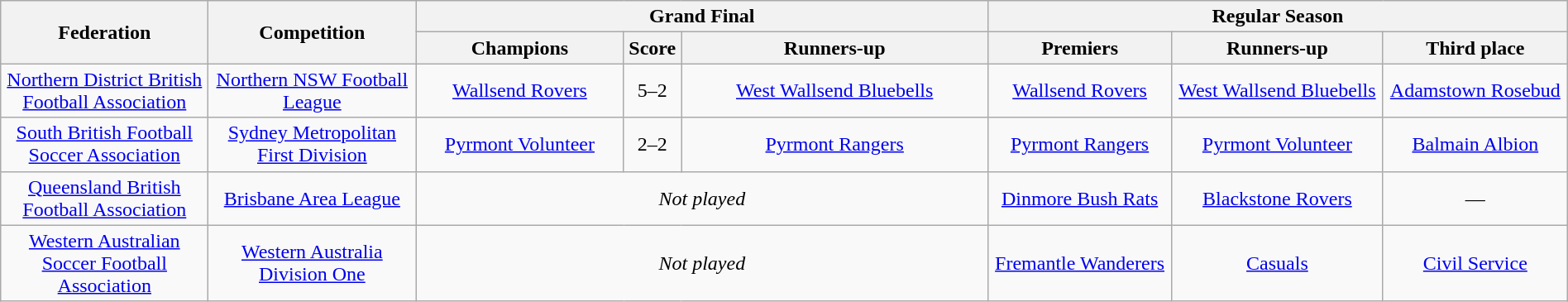<table class="wikitable" width="100%">
<tr>
<th rowspan="2" style="width:10em">Federation</th>
<th rowspan="2" style="width:10em">Competition</th>
<th colspan="3" scope="col">Grand Final</th>
<th colspan="3">Regular Season</th>
</tr>
<tr>
<th style="width:10em">Champions</th>
<th>Score</th>
<th style="width:15em">Runners-up</th>
<th>Premiers</th>
<th>Runners-up</th>
<th>Third place</th>
</tr>
<tr>
<td align="center"><a href='#'>Northern District British Football Association</a></td>
<td align="center"><a href='#'>Northern NSW Football League</a></td>
<td align="center"><a href='#'>Wallsend Rovers</a></td>
<td align="center">5–2</td>
<td align="center"><a href='#'>West Wallsend Bluebells</a></td>
<td align="center"><a href='#'>Wallsend Rovers</a></td>
<td align="center"><a href='#'>West Wallsend Bluebells</a></td>
<td align="center"><a href='#'>Adamstown Rosebud</a></td>
</tr>
<tr>
<td align="center"><a href='#'>South British Football Soccer Association</a></td>
<td align="center"><a href='#'>Sydney Metropolitan First Division</a></td>
<td align="center"><a href='#'>Pyrmont Volunteer</a></td>
<td align="center">2–2</td>
<td align="center"><a href='#'>Pyrmont Rangers</a></td>
<td align="center"><a href='#'>Pyrmont Rangers</a></td>
<td align="center"><a href='#'>Pyrmont Volunteer</a></td>
<td align="center"><a href='#'>Balmain Albion</a></td>
</tr>
<tr>
<td align="center"><a href='#'>Queensland British Football Association</a></td>
<td align="center"><a href='#'>Brisbane Area League</a></td>
<td colspan="3" align="center"><em>Not played</em></td>
<td align="center"><a href='#'>Dinmore Bush Rats</a></td>
<td align="center"><a href='#'>Blackstone Rovers</a></td>
<td align="center">—</td>
</tr>
<tr>
<td align="center"><a href='#'>Western Australian Soccer Football Association</a></td>
<td align="center"><a href='#'>Western Australia Division One</a></td>
<td colspan="3" align="center"><em>Not played</em></td>
<td align="center"><a href='#'>Fremantle Wanderers</a></td>
<td align="center"><a href='#'>Casuals</a></td>
<td align="center"><a href='#'>Civil Service</a></td>
</tr>
</table>
